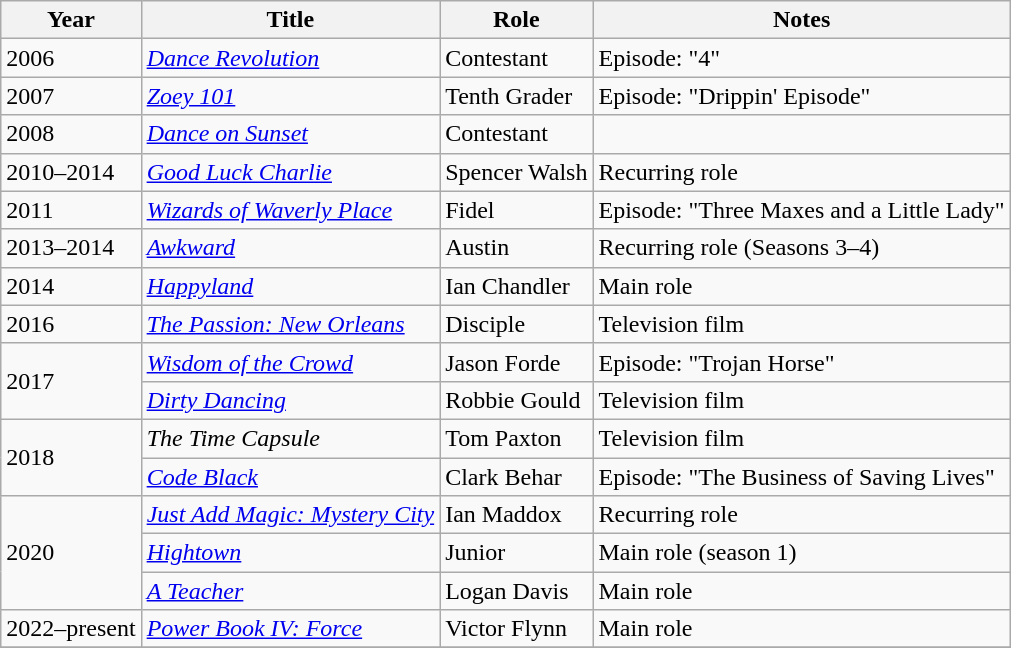<table class="wikitable sortable">
<tr>
<th>Year</th>
<th>Title</th>
<th>Role</th>
<th class="unsortable">Notes</th>
</tr>
<tr>
<td>2006</td>
<td><em><a href='#'>Dance Revolution</a></em></td>
<td>Contestant</td>
<td>Episode: "4"</td>
</tr>
<tr>
<td>2007</td>
<td><em><a href='#'>Zoey 101</a></em></td>
<td>Tenth Grader</td>
<td>Episode: "Drippin' Episode"</td>
</tr>
<tr>
<td>2008</td>
<td><em><a href='#'>Dance on Sunset</a></em></td>
<td>Contestant</td>
<td></td>
</tr>
<tr>
<td>2010–2014</td>
<td><em><a href='#'>Good Luck Charlie</a></em></td>
<td>Spencer Walsh</td>
<td>Recurring role</td>
</tr>
<tr>
<td>2011</td>
<td><em><a href='#'>Wizards of Waverly Place</a></em></td>
<td>Fidel</td>
<td>Episode: "Three Maxes and a Little Lady"</td>
</tr>
<tr>
<td>2013–2014</td>
<td><em><a href='#'>Awkward</a></em></td>
<td>Austin</td>
<td>Recurring role (Seasons 3–4)</td>
</tr>
<tr>
<td>2014</td>
<td><em><a href='#'>Happyland</a></em></td>
<td>Ian Chandler</td>
<td>Main role</td>
</tr>
<tr>
<td>2016</td>
<td><em><a href='#'>The Passion: New Orleans</a></em></td>
<td>Disciple</td>
<td>Television film</td>
</tr>
<tr>
<td rowspan=2>2017</td>
<td><em><a href='#'>Wisdom of the Crowd</a></em></td>
<td>Jason Forde</td>
<td>Episode: "Trojan Horse"</td>
</tr>
<tr>
<td><em><a href='#'>Dirty Dancing</a></em></td>
<td>Robbie Gould</td>
<td>Television film</td>
</tr>
<tr>
<td rowspan=2>2018</td>
<td><em>The Time Capsule</em></td>
<td>Tom Paxton</td>
<td>Television film</td>
</tr>
<tr>
<td><em><a href='#'>Code Black</a></em></td>
<td>Clark Behar</td>
<td>Episode: "The Business of Saving Lives"</td>
</tr>
<tr>
<td rowspan=3>2020</td>
<td><em><a href='#'>Just Add Magic: Mystery City</a></em></td>
<td>Ian Maddox</td>
<td>Recurring role</td>
</tr>
<tr>
<td><em><a href='#'>Hightown</a></em></td>
<td>Junior</td>
<td>Main role (season 1)</td>
</tr>
<tr>
<td><em><a href='#'>A Teacher</a></em></td>
<td>Logan Davis</td>
<td>Main role</td>
</tr>
<tr>
<td>2022–present</td>
<td><em><a href='#'>Power Book IV: Force</a></em></td>
<td>Victor Flynn</td>
<td>Main role</td>
</tr>
<tr>
</tr>
</table>
